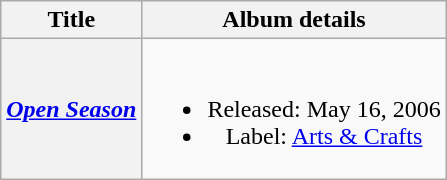<table class="wikitable plainrowheaders" style="text-align:center;">
<tr>
<th>Title</th>
<th>Album details</th>
</tr>
<tr>
<th scope="row"><em><a href='#'>Open Season</a></em></th>
<td><br><ul><li>Released: May 16, 2006</li><li>Label: <a href='#'>Arts & Crafts</a></li></ul></td>
</tr>
</table>
